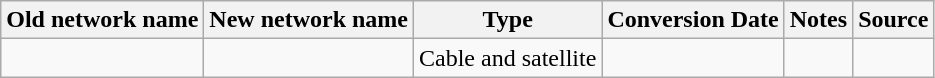<table class="wikitable">
<tr>
<th>Old network name</th>
<th>New network name</th>
<th>Type</th>
<th>Conversion Date</th>
<th>Notes</th>
<th>Source</th>
</tr>
<tr>
<td><a href='#'></a></td>
<td></td>
<td>Cable and satellite</td>
<td></td>
<td></td>
<td></td>
</tr>
</table>
